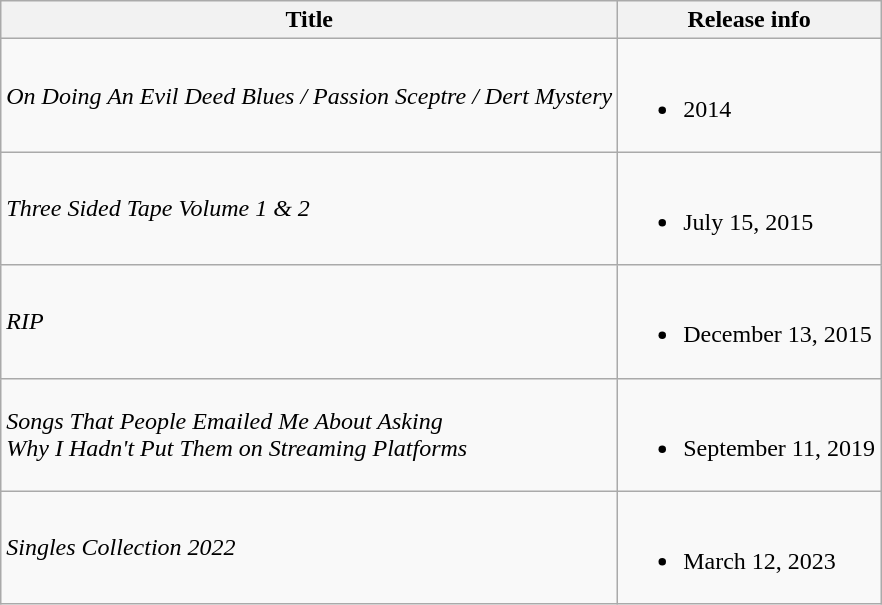<table class="wikitable">
<tr>
<th>Title</th>
<th>Release info</th>
</tr>
<tr>
<td><em>On Doing An Evil Deed Blues / Passion Sceptre / Dert Mystery</em></td>
<td><br><ul><li>2014</li></ul></td>
</tr>
<tr>
<td><em>Three Sided Tape Volume 1 & 2</em></td>
<td><br><ul><li>July 15, 2015</li></ul></td>
</tr>
<tr>
<td><em>RIP</em></td>
<td><br><ul><li>December 13, 2015</li></ul></td>
</tr>
<tr>
<td><em>Songs That People Emailed Me About Asking<br> Why I Hadn't Put Them on Streaming Platforms</em></td>
<td><br><ul><li>September 11, 2019</li></ul></td>
</tr>
<tr>
<td><em>Singles Collection 2022</em></td>
<td><br><ul><li>March 12, 2023</li></ul></td>
</tr>
</table>
